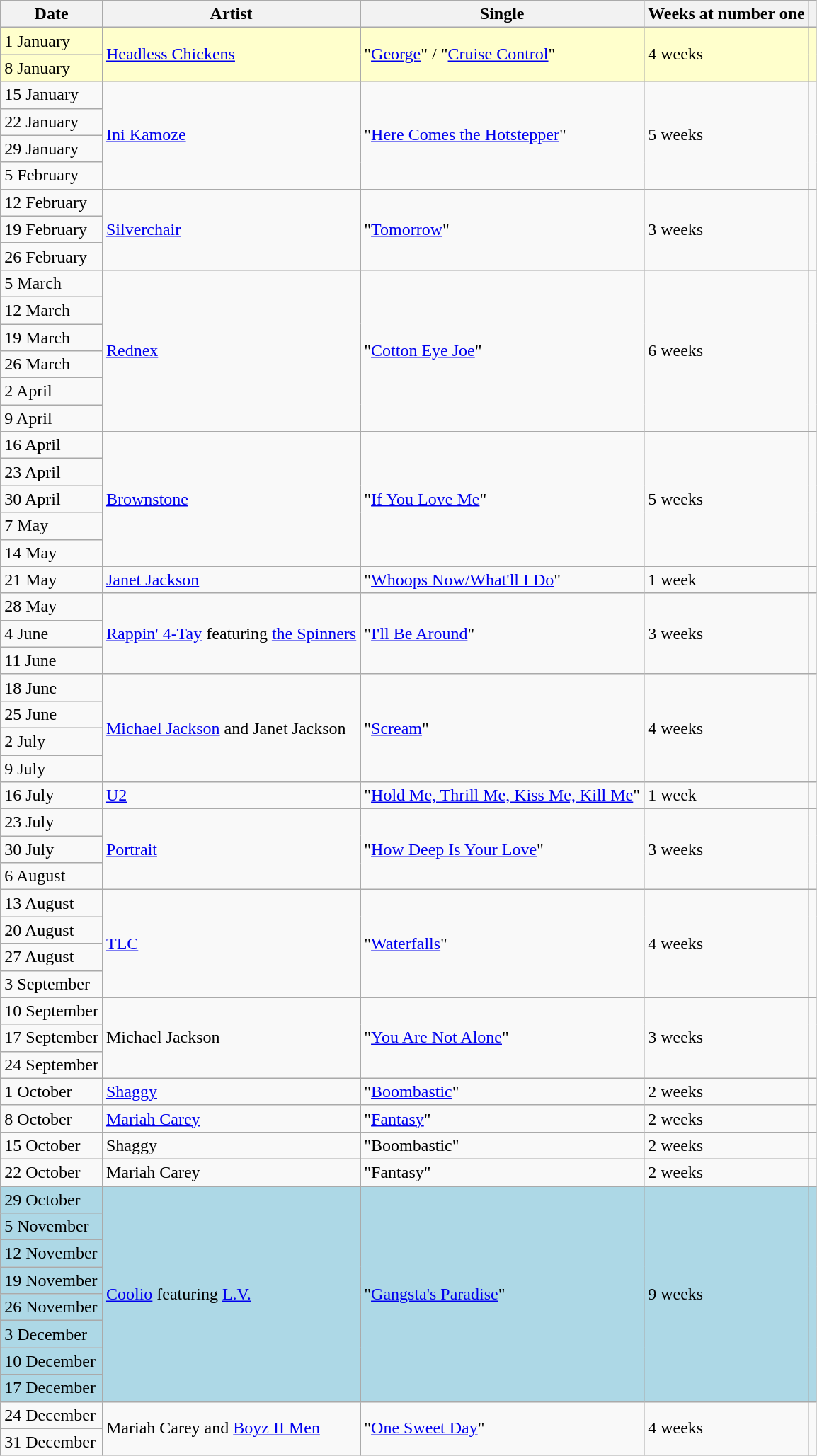<table class="wikitable">
<tr>
<th>Date</th>
<th>Artist</th>
<th>Single</th>
<th>Weeks at number one</th>
<th></th>
</tr>
<tr bgcolor="#FFFFCC">
<td>1 January</td>
<td rowspan="2"><a href='#'>Headless Chickens</a></td>
<td rowspan="2">"<a href='#'>George</a>" / "<a href='#'>Cruise Control</a>"</td>
<td rowspan="2">4 weeks</td>
<td rowspan="2"></td>
</tr>
<tr bgcolor="#FFFFCC">
<td>8 January</td>
</tr>
<tr>
<td>15 January</td>
<td rowspan="4"><a href='#'>Ini Kamoze</a></td>
<td rowspan="4">"<a href='#'>Here Comes the Hotstepper</a>"</td>
<td rowspan="4">5 weeks</td>
<td rowspan="4"></td>
</tr>
<tr>
<td>22 January</td>
</tr>
<tr>
<td>29 January</td>
</tr>
<tr>
<td>5 February</td>
</tr>
<tr>
<td>12 February</td>
<td rowspan="3"><a href='#'>Silverchair</a></td>
<td rowspan="3">"<a href='#'>Tomorrow</a>"</td>
<td rowspan="3">3 weeks</td>
<td rowspan="3"></td>
</tr>
<tr>
<td>19 February</td>
</tr>
<tr>
<td>26 February</td>
</tr>
<tr>
<td>5 March</td>
<td rowspan="6"><a href='#'>Rednex</a></td>
<td rowspan="6">"<a href='#'>Cotton Eye Joe</a>"</td>
<td rowspan="6">6 weeks</td>
<td rowspan="6"></td>
</tr>
<tr>
<td>12 March</td>
</tr>
<tr>
<td>19 March</td>
</tr>
<tr>
<td>26 March</td>
</tr>
<tr>
<td>2 April</td>
</tr>
<tr>
<td>9 April</td>
</tr>
<tr>
<td>16 April</td>
<td rowspan="5"><a href='#'>Brownstone</a></td>
<td rowspan="5">"<a href='#'>If You Love Me</a>"</td>
<td rowspan="5">5 weeks</td>
<td rowspan="5"></td>
</tr>
<tr>
<td>23 April</td>
</tr>
<tr>
<td>30 April</td>
</tr>
<tr>
<td>7 May</td>
</tr>
<tr>
<td>14 May</td>
</tr>
<tr>
<td>21 May</td>
<td><a href='#'>Janet Jackson</a></td>
<td>"<a href='#'>Whoops Now/What'll I Do</a>"</td>
<td>1 week</td>
<td></td>
</tr>
<tr>
<td>28 May</td>
<td rowspan="3"><a href='#'>Rappin' 4-Tay</a> featuring <a href='#'>the Spinners</a></td>
<td rowspan="3">"<a href='#'>I'll Be Around</a>"</td>
<td rowspan="3">3 weeks</td>
<td rowspan="3"></td>
</tr>
<tr>
<td>4 June</td>
</tr>
<tr>
<td>11 June</td>
</tr>
<tr>
<td>18 June</td>
<td rowspan="4"><a href='#'>Michael Jackson</a> and Janet Jackson</td>
<td rowspan="4">"<a href='#'>Scream</a>"</td>
<td rowspan="4">4 weeks</td>
<td rowspan="4"></td>
</tr>
<tr>
<td>25 June</td>
</tr>
<tr>
<td>2 July</td>
</tr>
<tr>
<td>9 July</td>
</tr>
<tr>
<td>16 July</td>
<td><a href='#'>U2</a></td>
<td>"<a href='#'>Hold Me, Thrill Me, Kiss Me, Kill Me</a>"</td>
<td>1 week</td>
<td></td>
</tr>
<tr>
<td>23 July</td>
<td rowspan="3"><a href='#'>Portrait</a></td>
<td rowspan="3">"<a href='#'>How Deep Is Your Love</a>"</td>
<td rowspan="3">3 weeks</td>
<td rowspan="3"></td>
</tr>
<tr>
<td>30 July</td>
</tr>
<tr>
<td>6 August</td>
</tr>
<tr>
<td>13 August</td>
<td rowspan="4"><a href='#'>TLC</a></td>
<td rowspan="4">"<a href='#'>Waterfalls</a>"</td>
<td rowspan="4">4 weeks</td>
<td rowspan="4"></td>
</tr>
<tr>
<td>20 August</td>
</tr>
<tr>
<td>27 August</td>
</tr>
<tr>
<td>3 September</td>
</tr>
<tr>
<td>10 September</td>
<td rowspan="3">Michael Jackson</td>
<td rowspan="3">"<a href='#'>You Are Not Alone</a>"</td>
<td rowspan="3">3 weeks</td>
<td rowspan="3"></td>
</tr>
<tr>
<td>17 September</td>
</tr>
<tr>
<td>24 September</td>
</tr>
<tr>
<td>1 October</td>
<td><a href='#'>Shaggy</a></td>
<td>"<a href='#'>Boombastic</a>"</td>
<td>2 weeks</td>
<td></td>
</tr>
<tr>
<td>8 October</td>
<td><a href='#'>Mariah Carey</a></td>
<td>"<a href='#'>Fantasy</a>"</td>
<td>2 weeks</td>
<td></td>
</tr>
<tr>
<td>15 October</td>
<td>Shaggy</td>
<td>"Boombastic"</td>
<td>2 weeks</td>
<td></td>
</tr>
<tr>
<td>22 October</td>
<td>Mariah Carey</td>
<td>"Fantasy"</td>
<td>2 weeks</td>
<td></td>
</tr>
<tr bgcolor="lightblue">
<td>29 October</td>
<td rowspan="8"><a href='#'>Coolio</a> featuring <a href='#'>L.V.</a></td>
<td rowspan="8">"<a href='#'>Gangsta's Paradise</a>"</td>
<td rowspan="8">9 weeks</td>
<td rowspan="8"></td>
</tr>
<tr bgcolor="lightblue">
<td>5 November</td>
</tr>
<tr bgcolor="lightblue">
<td>12 November</td>
</tr>
<tr bgcolor="lightblue">
<td>19 November</td>
</tr>
<tr bgcolor="lightblue">
<td>26 November</td>
</tr>
<tr bgcolor="lightblue">
<td>3 December</td>
</tr>
<tr bgcolor="lightblue">
<td>10 December</td>
</tr>
<tr bgcolor="lightblue">
<td>17 December</td>
</tr>
<tr>
<td>24 December</td>
<td rowspan="2">Mariah Carey and <a href='#'>Boyz II Men</a></td>
<td rowspan="2">"<a href='#'>One Sweet Day</a>"</td>
<td rowspan="2">4 weeks</td>
<td rowspan="2"></td>
</tr>
<tr>
<td>31 December</td>
</tr>
</table>
